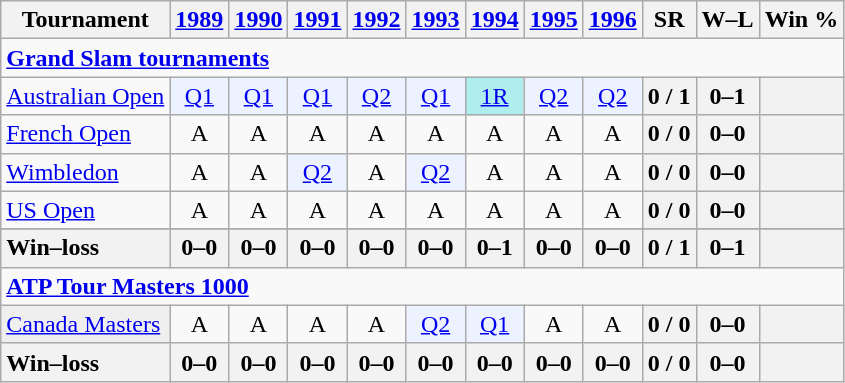<table class=wikitable style=text-align:center>
<tr>
<th>Tournament</th>
<th><a href='#'>1989</a></th>
<th><a href='#'>1990</a></th>
<th><a href='#'>1991</a></th>
<th><a href='#'>1992</a></th>
<th><a href='#'>1993</a></th>
<th><a href='#'>1994</a></th>
<th><a href='#'>1995</a></th>
<th><a href='#'>1996</a></th>
<th>SR</th>
<th>W–L</th>
<th>Win %</th>
</tr>
<tr>
<td colspan=25 style=text-align:left><a href='#'><strong>Grand Slam tournaments</strong></a></td>
</tr>
<tr>
<td align=left><a href='#'>Australian Open</a></td>
<td style=background:#ecf2ff><a href='#'>Q1</a></td>
<td style=background:#ecf2ff><a href='#'>Q1</a></td>
<td style=background:#ecf2ff><a href='#'>Q1</a></td>
<td style=background:#ecf2ff><a href='#'>Q2</a></td>
<td style=background:#ecf2ff><a href='#'>Q1</a></td>
<td style=background:#afeeee><a href='#'>1R</a></td>
<td style=background:#ecf2ff><a href='#'>Q2</a></td>
<td style=background:#ecf2ff><a href='#'>Q2</a></td>
<th>0 / 1</th>
<th>0–1</th>
<th></th>
</tr>
<tr>
<td align=left><a href='#'>French Open</a></td>
<td>A</td>
<td>A</td>
<td>A</td>
<td>A</td>
<td>A</td>
<td>A</td>
<td>A</td>
<td>A</td>
<th>0 / 0</th>
<th>0–0</th>
<th></th>
</tr>
<tr>
<td align=left><a href='#'>Wimbledon</a></td>
<td>A</td>
<td>A</td>
<td style=background:#ecf2ff><a href='#'>Q2</a></td>
<td>A</td>
<td style=background:#ecf2ff><a href='#'>Q2</a></td>
<td>A</td>
<td>A</td>
<td>A</td>
<th>0 / 0</th>
<th>0–0</th>
<th></th>
</tr>
<tr>
<td align=left><a href='#'>US Open</a></td>
<td>A</td>
<td>A</td>
<td>A</td>
<td>A</td>
<td>A</td>
<td>A</td>
<td>A</td>
<td>A</td>
<th>0 / 0</th>
<th>0–0</th>
<th></th>
</tr>
<tr>
</tr>
<tr style=font-weight:bold;background:#efefef>
<th style=text-align:left>Win–loss</th>
<th>0–0</th>
<th>0–0</th>
<th>0–0</th>
<th>0–0</th>
<th>0–0</th>
<th>0–1</th>
<th>0–0</th>
<th>0–0</th>
<th>0 / 1</th>
<th>0–1</th>
<th></th>
</tr>
<tr>
<td colspan=25 style=text-align:left><strong><a href='#'>ATP Tour Masters 1000</a></strong></td>
</tr>
<tr>
<td bgcolor=efefef align=left><a href='#'>Canada Masters</a></td>
<td>A</td>
<td>A</td>
<td>A</td>
<td>A</td>
<td bgcolor=ecf2ff><a href='#'>Q2</a></td>
<td bgcolor=ecf2ff><a href='#'>Q1</a></td>
<td>A</td>
<td>A</td>
<th>0 / 0</th>
<th>0–0</th>
<th></th>
</tr>
<tr>
<th style=text-align:left>Win–loss</th>
<th>0–0</th>
<th>0–0</th>
<th>0–0</th>
<th>0–0</th>
<th>0–0</th>
<th>0–0</th>
<th>0–0</th>
<th>0–0</th>
<th>0 / 0</th>
<th>0–0</th>
<th></th>
</tr>
</table>
